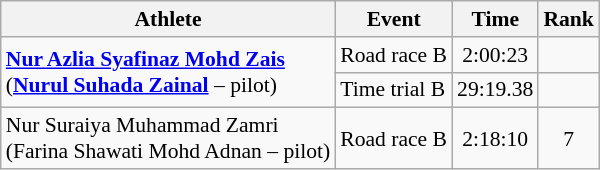<table class=wikitable style="font-size:90%">
<tr>
<th>Athlete</th>
<th>Event</th>
<th>Time</th>
<th>Rank</th>
</tr>
<tr>
<td rowspan="2"><strong><a href='#'>Nur Azlia Syafinaz Mohd Zais</a></strong><br> (<strong><a href='#'>Nurul Suhada Zainal</a></strong> – pilot)</td>
<td>Road race B</td>
<td align=center>2:00:23</td>
<td align=center></td>
</tr>
<tr>
<td>Time trial B</td>
<td align=center>29:19.38</td>
<td align=center></td>
</tr>
<tr>
<td>Nur Suraiya Muhammad Zamri<br> (Farina Shawati Mohd Adnan – pilot)</td>
<td>Road race B</td>
<td align=center>2:18:10</td>
<td align=center>7</td>
</tr>
</table>
